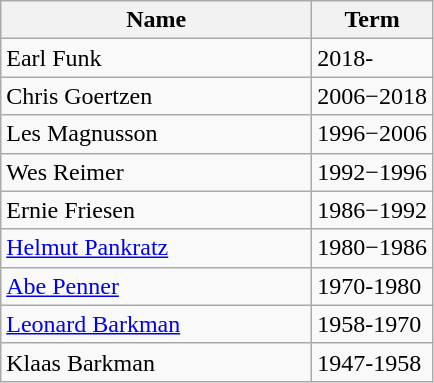<table class="wikitable">
<tr>
<th bgcolor="#DDDDFF" width="200px">Name</th>
<th bgcolor="#DDDDFF" width="50px">Term</th>
</tr>
<tr>
<td>Earl Funk</td>
<td>2018-</td>
</tr>
<tr>
<td>Chris Goertzen</td>
<td>2006−2018</td>
</tr>
<tr>
<td>Les Magnusson</td>
<td>1996−2006</td>
</tr>
<tr>
<td>Wes Reimer</td>
<td>1992−1996</td>
</tr>
<tr>
<td>Ernie Friesen</td>
<td>1986−1992</td>
</tr>
<tr>
<td><a href='#'>Helmut Pankratz</a></td>
<td>1980−1986</td>
</tr>
<tr>
<td><a href='#'>Abe Penner</a></td>
<td>1970-1980</td>
</tr>
<tr>
<td><a href='#'>Leonard Barkman</a></td>
<td>1958-1970</td>
</tr>
<tr>
<td>Klaas Barkman</td>
<td>1947-1958</td>
</tr>
</table>
